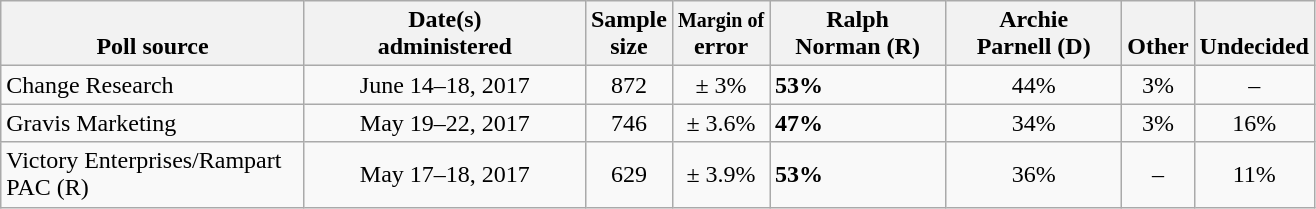<table class="wikitable">
<tr valign= bottom>
<th style="width:195px;">Poll source</th>
<th style="width:180px;">Date(s)<br>administered</th>
<th class=small>Sample<br>size</th>
<th class=small><small>Margin of</small><br>error</th>
<th style="width:110px;">Ralph<br>Norman (R)</th>
<th style="width:110px;">Archie<br>Parnell (D)</th>
<th>Other</th>
<th>Undecided</th>
</tr>
<tr>
<td>Change Research</td>
<td align=center>June 14–18, 2017</td>
<td align=center>872</td>
<td align=center>± 3%</td>
<td><strong>53%</strong></td>
<td align=center>44%</td>
<td align=center>3%</td>
<td align=center>–</td>
</tr>
<tr>
<td>Gravis Marketing</td>
<td align=center>May 19–22, 2017</td>
<td align=center>746</td>
<td align=center>± 3.6%</td>
<td><strong>47%</strong></td>
<td align=center>34%</td>
<td align=center>3%</td>
<td align=center>16%</td>
</tr>
<tr>
<td>Victory Enterprises/Rampart PAC (R)</td>
<td align=center>May 17–18, 2017</td>
<td align=center>629</td>
<td align=center>± 3.9%</td>
<td><strong>53%</strong></td>
<td align=center>36%</td>
<td align=center>–</td>
<td align=center>11%</td>
</tr>
</table>
